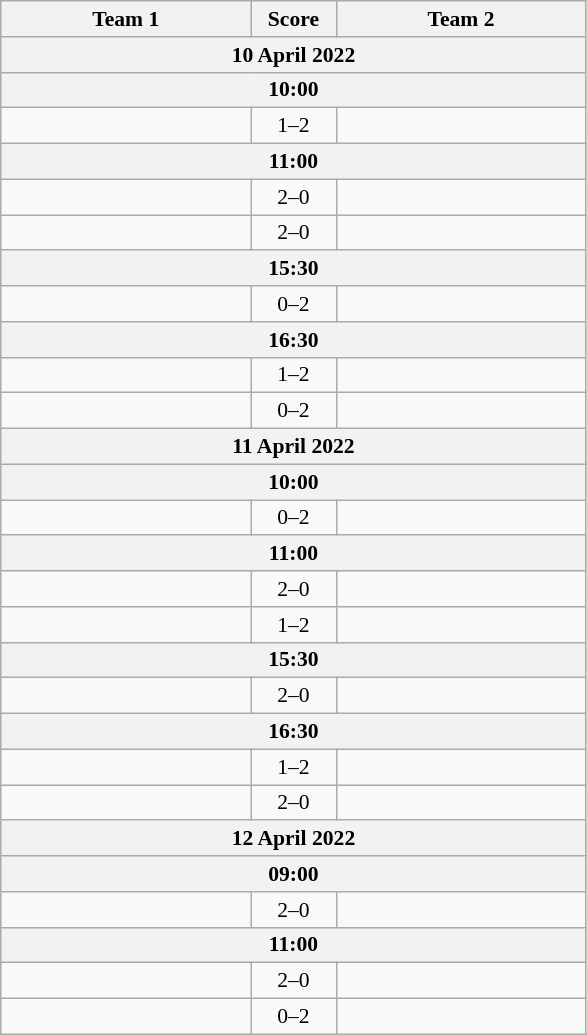<table class="wikitable" style="text-align: center; font-size:90% ">
<tr>
<th align="right" width="160">Team 1</th>
<th width="50">Score</th>
<th align="left" width="160">Team 2</th>
</tr>
<tr>
<th colspan=3>10 April 2022</th>
</tr>
<tr>
<th colspan=3>10:00</th>
</tr>
<tr>
<td align=right></td>
<td align=center>1–2</td>
<td align=left></td>
</tr>
<tr>
<th colspan=3>11:00</th>
</tr>
<tr>
<td align=right></td>
<td align=center>2–0</td>
<td align=left></td>
</tr>
<tr>
<td align=right></td>
<td align=center>2–0</td>
<td align=left></td>
</tr>
<tr>
<th colspan=3>15:30</th>
</tr>
<tr>
<td align=right></td>
<td align=center>0–2</td>
<td align=left></td>
</tr>
<tr>
<th colspan=3>16:30</th>
</tr>
<tr>
<td align=right></td>
<td align=center>1–2</td>
<td align=left></td>
</tr>
<tr>
<td align=right></td>
<td align=center>0–2</td>
<td align=left></td>
</tr>
<tr>
<th colspan=3>11 April 2022</th>
</tr>
<tr>
<th colspan=3>10:00</th>
</tr>
<tr>
<td align=right></td>
<td align=center>0–2</td>
<td align=left></td>
</tr>
<tr>
<th colspan=3>11:00</th>
</tr>
<tr>
<td align=right></td>
<td align=center>2–0</td>
<td align=left></td>
</tr>
<tr>
<td align=right></td>
<td align=center>1–2</td>
<td align=left></td>
</tr>
<tr>
<th colspan=3>15:30</th>
</tr>
<tr>
<td align=right></td>
<td align=center>2–0</td>
<td align=left></td>
</tr>
<tr>
<th colspan=3>16:30</th>
</tr>
<tr>
<td align=right></td>
<td align=center>1–2</td>
<td align=left></td>
</tr>
<tr>
<td align=right></td>
<td align=center>2–0</td>
<td align=left></td>
</tr>
<tr>
<th colspan=3>12 April 2022</th>
</tr>
<tr>
<th colspan=3>09:00</th>
</tr>
<tr>
<td align=right></td>
<td align=center>2–0</td>
<td align=left></td>
</tr>
<tr>
<th colspan=3>11:00</th>
</tr>
<tr>
<td align=right></td>
<td align=center>2–0</td>
<td align=left></td>
</tr>
<tr>
<td align=right></td>
<td align=center>0–2</td>
<td align=left></td>
</tr>
</table>
